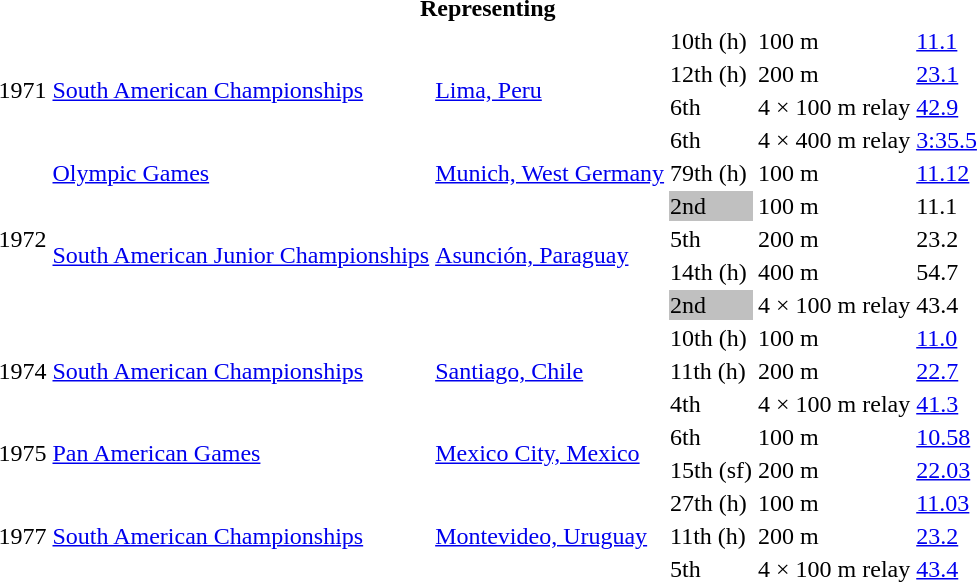<table>
<tr>
<th colspan="6">Representing </th>
</tr>
<tr>
<td rowspan=4>1971</td>
<td rowspan=4><a href='#'>South American Championships</a></td>
<td rowspan=4><a href='#'>Lima, Peru</a></td>
<td>10th (h)</td>
<td>100 m</td>
<td><a href='#'>11.1</a></td>
</tr>
<tr>
<td>12th (h)</td>
<td>200 m</td>
<td><a href='#'>23.1</a></td>
</tr>
<tr>
<td>6th</td>
<td>4 × 100 m relay</td>
<td><a href='#'>42.9</a></td>
</tr>
<tr>
<td>6th</td>
<td>4 × 400 m relay</td>
<td><a href='#'>3:35.5</a></td>
</tr>
<tr>
<td rowspan=5>1972</td>
<td><a href='#'>Olympic Games</a></td>
<td><a href='#'>Munich, West Germany</a></td>
<td>79th (h)</td>
<td>100 m</td>
<td><a href='#'>11.12</a></td>
</tr>
<tr>
<td rowspan=4><a href='#'>South American Junior Championships</a></td>
<td rowspan=4><a href='#'>Asunción, Paraguay</a></td>
<td bgcolor=silver>2nd</td>
<td>100 m</td>
<td>11.1</td>
</tr>
<tr>
<td>5th</td>
<td>200 m</td>
<td>23.2</td>
</tr>
<tr>
<td>14th (h)</td>
<td>400 m</td>
<td>54.7</td>
</tr>
<tr>
<td bgcolor=silver>2nd</td>
<td>4 × 100 m relay</td>
<td>43.4</td>
</tr>
<tr>
<td rowspan=3>1974</td>
<td rowspan=3><a href='#'>South American Championships</a></td>
<td rowspan=3><a href='#'>Santiago, Chile</a></td>
<td>10th (h)</td>
<td>100 m</td>
<td><a href='#'>11.0</a></td>
</tr>
<tr>
<td>11th (h)</td>
<td>200 m</td>
<td><a href='#'>22.7</a></td>
</tr>
<tr>
<td>4th</td>
<td>4 × 100 m relay</td>
<td><a href='#'>41.3</a></td>
</tr>
<tr>
<td rowspan=2>1975</td>
<td rowspan=2><a href='#'>Pan American Games</a></td>
<td rowspan=2><a href='#'>Mexico City, Mexico</a></td>
<td>6th</td>
<td>100 m</td>
<td><a href='#'>10.58</a></td>
</tr>
<tr>
<td>15th (sf)</td>
<td>200 m</td>
<td><a href='#'>22.03</a></td>
</tr>
<tr>
<td rowspan=3>1977</td>
<td rowspan=3><a href='#'>South American Championships</a></td>
<td rowspan=3><a href='#'>Montevideo, Uruguay</a></td>
<td>27th (h)</td>
<td>100 m</td>
<td><a href='#'>11.03</a></td>
</tr>
<tr>
<td>11th (h)</td>
<td>200 m</td>
<td><a href='#'>23.2</a></td>
</tr>
<tr>
<td>5th</td>
<td>4 × 100 m relay</td>
<td><a href='#'>43.4</a></td>
</tr>
</table>
